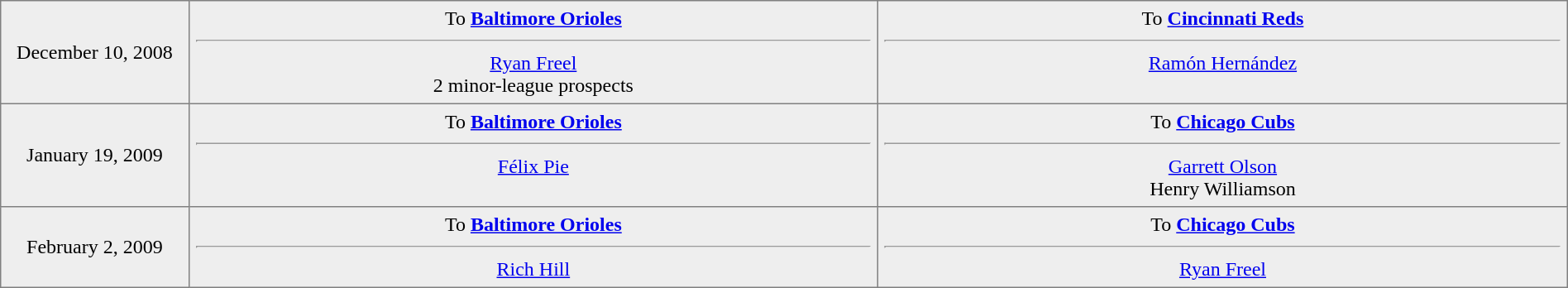<table border="1" style="border-collapse:collapse; text-align:center; width:100%;"  cellpadding="5">
<tr style="background:#eee;">
<td style="width:12%">December 10, 2008<br></td>
<td style="width:44%; vertical-align:top;">To <strong><a href='#'>Baltimore Orioles</a></strong><hr><a href='#'>Ryan Freel</a><br>2 minor-league prospects</td>
<td style="width:44%; vertical-align:top;">To <strong><a href='#'>Cincinnati Reds</a></strong><hr><a href='#'>Ramón Hernández</a></td>
</tr>
<tr style="background:#eee;">
<td style="width:12%">January 19, 2009<br></td>
<td style="width:44%; vertical-align:top;">To <strong><a href='#'>Baltimore Orioles</a></strong><hr><a href='#'>Félix Pie</a></td>
<td style="width:44%; vertical-align:top;">To <strong><a href='#'>Chicago Cubs</a></strong><hr><a href='#'>Garrett Olson</a><br>Henry Williamson</td>
</tr>
<tr style="background:#eee;">
<td style="width:12%">February 2, 2009<br></td>
<td style="width:44%; vertical-align:top;">To <strong><a href='#'>Baltimore Orioles</a></strong><hr><a href='#'>Rich Hill</a></td>
<td style="width:44%; vertical-align:top;">To <strong><a href='#'>Chicago Cubs</a></strong><hr><a href='#'>Ryan Freel</a></td>
</tr>
</table>
